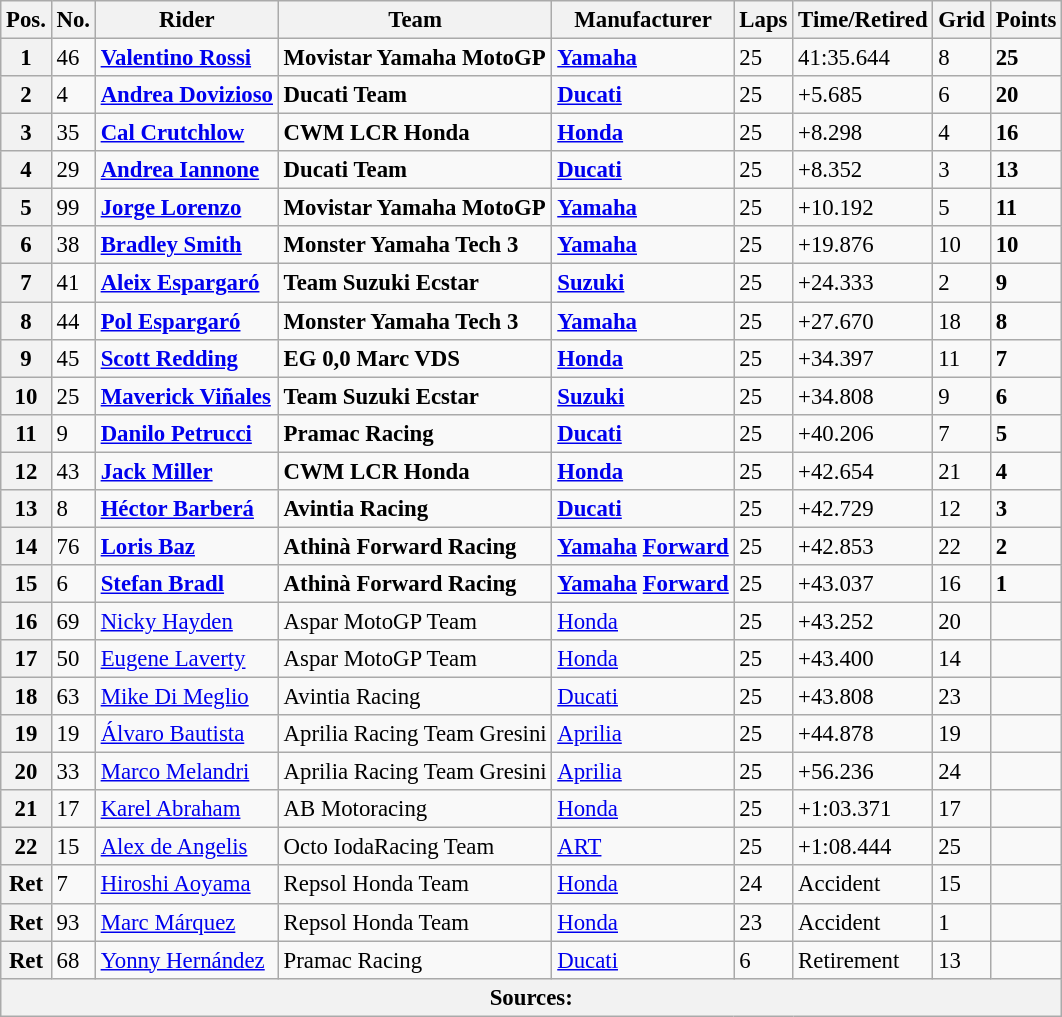<table class="wikitable" style="font-size: 95%;">
<tr>
<th>Pos.</th>
<th>No.</th>
<th>Rider</th>
<th>Team</th>
<th>Manufacturer</th>
<th>Laps</th>
<th>Time/Retired</th>
<th>Grid</th>
<th>Points</th>
</tr>
<tr>
<th>1</th>
<td>46</td>
<td> <strong><a href='#'>Valentino Rossi</a></strong></td>
<td><strong>Movistar Yamaha MotoGP</strong></td>
<td><strong><a href='#'>Yamaha</a></strong></td>
<td>25</td>
<td>41:35.644</td>
<td>8</td>
<td><strong>25</strong></td>
</tr>
<tr>
<th>2</th>
<td>4</td>
<td> <strong><a href='#'>Andrea Dovizioso</a></strong></td>
<td><strong>Ducati Team</strong></td>
<td><strong><a href='#'>Ducati</a></strong></td>
<td>25</td>
<td>+5.685</td>
<td>6</td>
<td><strong>20</strong></td>
</tr>
<tr>
<th>3</th>
<td>35</td>
<td> <strong><a href='#'>Cal Crutchlow</a></strong></td>
<td><strong>CWM LCR Honda</strong></td>
<td><strong><a href='#'>Honda</a></strong></td>
<td>25</td>
<td>+8.298</td>
<td>4</td>
<td><strong>16</strong></td>
</tr>
<tr>
<th>4</th>
<td>29</td>
<td> <strong><a href='#'>Andrea Iannone</a></strong></td>
<td><strong>Ducati Team</strong></td>
<td><strong><a href='#'>Ducati</a></strong></td>
<td>25</td>
<td>+8.352</td>
<td>3</td>
<td><strong>13</strong></td>
</tr>
<tr>
<th>5</th>
<td>99</td>
<td> <strong><a href='#'>Jorge Lorenzo</a></strong></td>
<td><strong>Movistar Yamaha MotoGP</strong></td>
<td><strong><a href='#'>Yamaha</a></strong></td>
<td>25</td>
<td>+10.192</td>
<td>5</td>
<td><strong>11</strong></td>
</tr>
<tr>
<th>6</th>
<td>38</td>
<td> <strong><a href='#'>Bradley Smith</a></strong></td>
<td><strong>Monster Yamaha Tech 3</strong></td>
<td><strong><a href='#'>Yamaha</a></strong></td>
<td>25</td>
<td>+19.876</td>
<td>10</td>
<td><strong>10</strong></td>
</tr>
<tr>
<th>7</th>
<td>41</td>
<td> <strong><a href='#'>Aleix Espargaró</a></strong></td>
<td><strong>Team Suzuki Ecstar</strong></td>
<td><strong><a href='#'>Suzuki</a></strong></td>
<td>25</td>
<td>+24.333</td>
<td>2</td>
<td><strong>9</strong></td>
</tr>
<tr>
<th>8</th>
<td>44</td>
<td> <strong><a href='#'>Pol Espargaró</a></strong></td>
<td><strong>Monster Yamaha Tech 3</strong></td>
<td><strong><a href='#'>Yamaha</a></strong></td>
<td>25</td>
<td>+27.670</td>
<td>18</td>
<td><strong>8</strong></td>
</tr>
<tr>
<th>9</th>
<td>45</td>
<td> <strong><a href='#'>Scott Redding</a></strong></td>
<td><strong>EG 0,0 Marc VDS</strong></td>
<td><strong><a href='#'>Honda</a></strong></td>
<td>25</td>
<td>+34.397</td>
<td>11</td>
<td><strong>7</strong></td>
</tr>
<tr>
<th>10</th>
<td>25</td>
<td> <strong><a href='#'>Maverick Viñales</a></strong></td>
<td><strong>Team Suzuki Ecstar</strong></td>
<td><strong><a href='#'>Suzuki</a></strong></td>
<td>25</td>
<td>+34.808</td>
<td>9</td>
<td><strong>6</strong></td>
</tr>
<tr>
<th>11</th>
<td>9</td>
<td> <strong><a href='#'>Danilo Petrucci</a></strong></td>
<td><strong>Pramac Racing</strong></td>
<td><strong><a href='#'>Ducati</a></strong></td>
<td>25</td>
<td>+40.206</td>
<td>7</td>
<td><strong>5</strong></td>
</tr>
<tr>
<th>12</th>
<td>43</td>
<td> <strong><a href='#'>Jack Miller</a></strong></td>
<td><strong>CWM LCR Honda</strong></td>
<td><strong><a href='#'>Honda</a></strong></td>
<td>25</td>
<td>+42.654</td>
<td>21</td>
<td><strong>4</strong></td>
</tr>
<tr>
<th>13</th>
<td>8</td>
<td> <strong><a href='#'>Héctor Barberá</a></strong></td>
<td><strong>Avintia Racing</strong></td>
<td><strong><a href='#'>Ducati</a></strong></td>
<td>25</td>
<td>+42.729</td>
<td>12</td>
<td><strong>3</strong></td>
</tr>
<tr>
<th>14</th>
<td>76</td>
<td> <strong><a href='#'>Loris Baz</a></strong></td>
<td><strong>Athinà Forward Racing</strong></td>
<td><strong><a href='#'>Yamaha</a> <a href='#'>Forward</a></strong></td>
<td>25</td>
<td>+42.853</td>
<td>22</td>
<td><strong>2</strong></td>
</tr>
<tr>
<th>15</th>
<td>6</td>
<td> <strong><a href='#'>Stefan Bradl</a></strong></td>
<td><strong>Athinà Forward Racing</strong></td>
<td><strong><a href='#'>Yamaha</a> <a href='#'>Forward</a></strong></td>
<td>25</td>
<td>+43.037</td>
<td>16</td>
<td><strong>1</strong></td>
</tr>
<tr>
<th>16</th>
<td>69</td>
<td> <a href='#'>Nicky Hayden</a></td>
<td>Aspar MotoGP Team</td>
<td><a href='#'>Honda</a></td>
<td>25</td>
<td>+43.252</td>
<td>20</td>
<td></td>
</tr>
<tr>
<th>17</th>
<td>50</td>
<td> <a href='#'>Eugene Laverty</a></td>
<td>Aspar MotoGP Team</td>
<td><a href='#'>Honda</a></td>
<td>25</td>
<td>+43.400</td>
<td>14</td>
<td></td>
</tr>
<tr>
<th>18</th>
<td>63</td>
<td> <a href='#'>Mike Di Meglio</a></td>
<td>Avintia Racing</td>
<td><a href='#'>Ducati</a></td>
<td>25</td>
<td>+43.808</td>
<td>23</td>
<td></td>
</tr>
<tr>
<th>19</th>
<td>19</td>
<td> <a href='#'>Álvaro Bautista</a></td>
<td>Aprilia Racing Team Gresini</td>
<td><a href='#'>Aprilia</a></td>
<td>25</td>
<td>+44.878</td>
<td>19</td>
<td></td>
</tr>
<tr>
<th>20</th>
<td>33</td>
<td> <a href='#'>Marco Melandri</a></td>
<td>Aprilia Racing Team Gresini</td>
<td><a href='#'>Aprilia</a></td>
<td>25</td>
<td>+56.236</td>
<td>24</td>
<td></td>
</tr>
<tr>
<th>21</th>
<td>17</td>
<td> <a href='#'>Karel Abraham</a></td>
<td>AB Motoracing</td>
<td><a href='#'>Honda</a></td>
<td>25</td>
<td>+1:03.371</td>
<td>17</td>
<td></td>
</tr>
<tr>
<th>22</th>
<td>15</td>
<td> <a href='#'>Alex de Angelis</a></td>
<td>Octo IodaRacing Team</td>
<td><a href='#'>ART</a></td>
<td>25</td>
<td>+1:08.444</td>
<td>25</td>
<td></td>
</tr>
<tr>
<th>Ret</th>
<td>7</td>
<td> <a href='#'>Hiroshi Aoyama</a></td>
<td>Repsol Honda Team</td>
<td><a href='#'>Honda</a></td>
<td>24</td>
<td>Accident</td>
<td>15</td>
<td></td>
</tr>
<tr>
<th>Ret</th>
<td>93</td>
<td> <a href='#'>Marc Márquez</a></td>
<td>Repsol Honda Team</td>
<td><a href='#'>Honda</a></td>
<td>23</td>
<td>Accident</td>
<td>1</td>
<td></td>
</tr>
<tr>
<th>Ret</th>
<td>68</td>
<td> <a href='#'>Yonny Hernández</a></td>
<td>Pramac Racing</td>
<td><a href='#'>Ducati</a></td>
<td>6</td>
<td>Retirement</td>
<td>13</td>
<td></td>
</tr>
<tr>
<th colspan=9>Sources:</th>
</tr>
</table>
